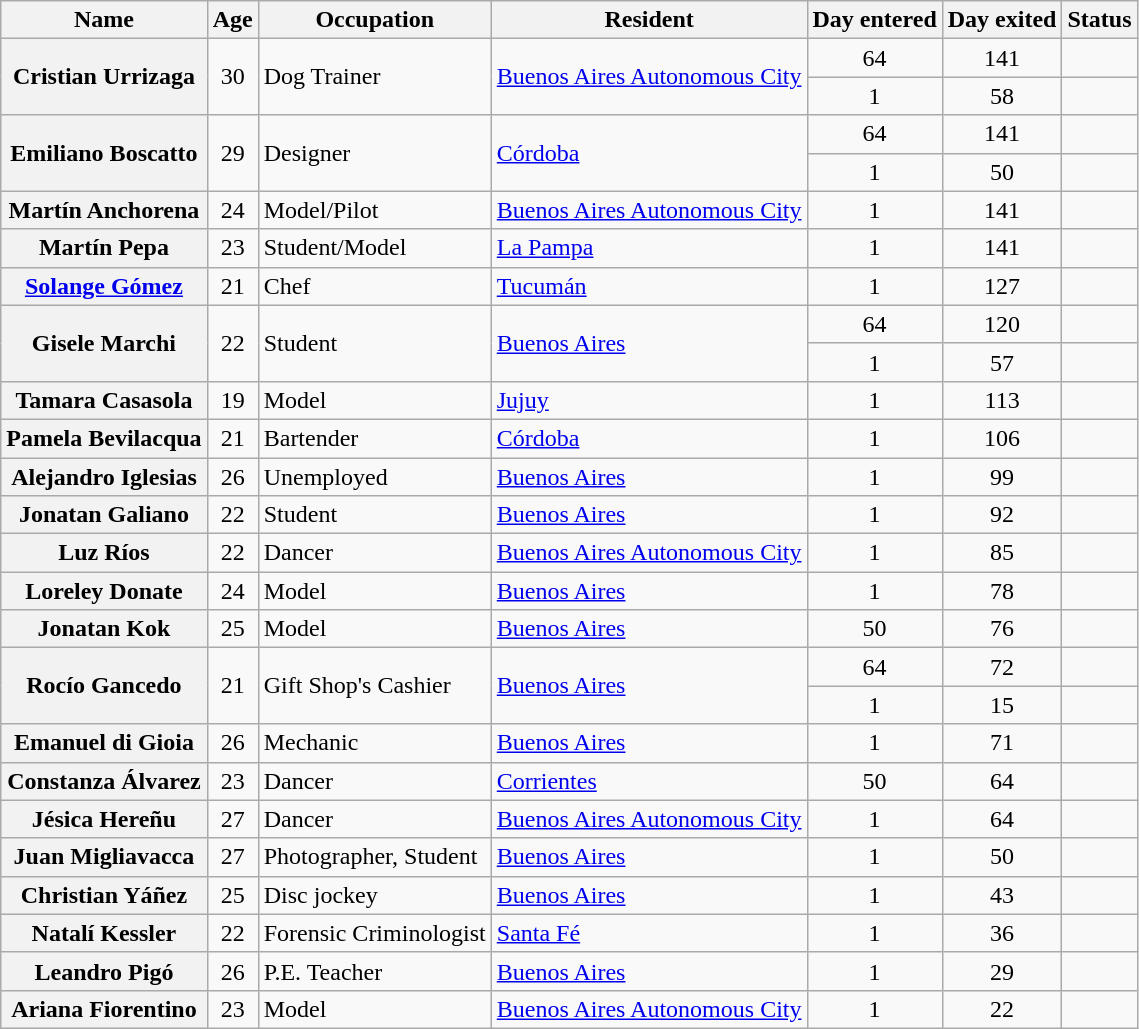<table class="wikitable sortable">
<tr>
<th>Name</th>
<th>Age</th>
<th>Occupation</th>
<th>Resident</th>
<th>Day entered</th>
<th>Day exited</th>
<th>Status</th>
</tr>
<tr>
<th rowspan="2">Cristian Urrizaga</th>
<td rowspan="2" align=center>30</td>
<td rowspan="2">Dog Trainer</td>
<td rowspan="2"><a href='#'>Buenos Aires Autonomous City</a></td>
<td align=center>64</td>
<td align=center>141</td>
<td></td>
</tr>
<tr>
<td align=center>1</td>
<td align=center>58</td>
<td></td>
</tr>
<tr>
<th rowspan="2">Emiliano Boscatto</th>
<td rowspan="2" align=center>29</td>
<td rowspan="2">Designer</td>
<td rowspan="2"><a href='#'>Córdoba</a></td>
<td align=center>64</td>
<td align=center>141</td>
<td></td>
</tr>
<tr>
<td align=center>1</td>
<td align=center>50</td>
<td></td>
</tr>
<tr>
<th>Martín Anchorena</th>
<td align=center>24</td>
<td>Model/Pilot</td>
<td><a href='#'>Buenos Aires Autonomous City</a></td>
<td align=center>1</td>
<td align=center>141</td>
<td></td>
</tr>
<tr>
<th>Martín Pepa</th>
<td align=center>23</td>
<td>Student/Model</td>
<td><a href='#'>La Pampa</a></td>
<td align=center>1</td>
<td align=center>141</td>
<td></td>
</tr>
<tr>
<th><a href='#'>Solange Gómez</a></th>
<td align=center>21</td>
<td>Chef</td>
<td><a href='#'>Tucumán</a></td>
<td align=center>1</td>
<td align=center>127</td>
<td></td>
</tr>
<tr>
<th rowspan="2">Gisele Marchi</th>
<td rowspan="2" align=center>22</td>
<td rowspan="2">Student</td>
<td rowspan="2"><a href='#'>Buenos Aires</a></td>
<td align=center>64</td>
<td align=center>120</td>
<td></td>
</tr>
<tr>
<td align=center>1</td>
<td align=center>57</td>
<td></td>
</tr>
<tr>
<th>Tamara Casasola</th>
<td align=center>19</td>
<td>Model</td>
<td><a href='#'>Jujuy</a></td>
<td align=center>1</td>
<td align=center>113</td>
<td></td>
</tr>
<tr>
<th>Pamela Bevilacqua</th>
<td align=center>21</td>
<td>Bartender</td>
<td><a href='#'>Córdoba</a></td>
<td align=center>1</td>
<td align=center>106</td>
<td></td>
</tr>
<tr>
<th>Alejandro Iglesias</th>
<td align=center>26</td>
<td>Unemployed</td>
<td><a href='#'>Buenos Aires</a></td>
<td align=center>1</td>
<td align=center>99</td>
<td></td>
</tr>
<tr>
<th>Jonatan Galiano</th>
<td align=center>22</td>
<td>Student</td>
<td><a href='#'>Buenos Aires</a></td>
<td align=center>1</td>
<td align=center>92</td>
<td></td>
</tr>
<tr>
<th>Luz Ríos</th>
<td align=center>22</td>
<td>Dancer</td>
<td><a href='#'>Buenos Aires Autonomous City</a></td>
<td align=center>1</td>
<td align=center>85</td>
<td></td>
</tr>
<tr>
<th>Loreley Donate</th>
<td align=center>24</td>
<td>Model</td>
<td><a href='#'>Buenos Aires</a></td>
<td align=center>1</td>
<td align=center>78</td>
<td></td>
</tr>
<tr>
<th>Jonatan Kok</th>
<td align=center>25</td>
<td>Model</td>
<td><a href='#'>Buenos Aires</a></td>
<td align=center>50</td>
<td align=center>76</td>
<td></td>
</tr>
<tr>
<th rowspan="2">Rocío Gancedo</th>
<td rowspan="2" align=center>21</td>
<td rowspan="2">Gift Shop's Cashier</td>
<td rowspan="2"><a href='#'>Buenos Aires</a></td>
<td align=center>64</td>
<td align=center>72</td>
<td></td>
</tr>
<tr>
<td align=center>1</td>
<td align=center>15</td>
<td></td>
</tr>
<tr>
<th>Emanuel di Gioia</th>
<td align=center>26</td>
<td>Mechanic</td>
<td><a href='#'>Buenos Aires</a></td>
<td align=center>1</td>
<td align=center>71</td>
<td></td>
</tr>
<tr>
<th>Constanza Álvarez</th>
<td align=center>23</td>
<td>Dancer</td>
<td><a href='#'>Corrientes</a></td>
<td align=center>50</td>
<td align=center>64</td>
<td></td>
</tr>
<tr>
<th>Jésica Hereñu</th>
<td align=center>27</td>
<td>Dancer</td>
<td><a href='#'>Buenos Aires Autonomous City</a></td>
<td align=center>1</td>
<td align=center>64</td>
<td></td>
</tr>
<tr>
<th>Juan Migliavacca</th>
<td align=center>27</td>
<td>Photographer, Student</td>
<td><a href='#'>Buenos Aires</a></td>
<td align=center>1</td>
<td align=center>50</td>
<td></td>
</tr>
<tr>
<th>Christian Yáñez</th>
<td align=center>25</td>
<td>Disc jockey</td>
<td><a href='#'>Buenos Aires</a></td>
<td align=center>1</td>
<td align=center>43</td>
<td></td>
</tr>
<tr>
<th>Natalí Kessler</th>
<td align=center>22</td>
<td>Forensic Criminologist</td>
<td><a href='#'>Santa Fé</a></td>
<td align=center>1</td>
<td align=center>36</td>
<td></td>
</tr>
<tr>
<th>Leandro Pigó</th>
<td align=center>26</td>
<td>P.E. Teacher</td>
<td><a href='#'>Buenos Aires</a></td>
<td align=center>1</td>
<td align=center>29</td>
<td></td>
</tr>
<tr>
<th>Ariana Fiorentino</th>
<td align=center>23</td>
<td>Model</td>
<td><a href='#'>Buenos Aires Autonomous City</a></td>
<td align=center>1</td>
<td align=center>22</td>
<td></td>
</tr>
</table>
